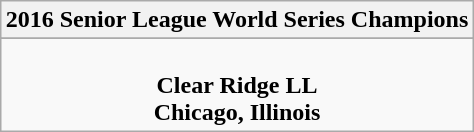<table class="wikitable" style="text-align: center; margin: 0 auto;">
<tr>
<th>2016 Senior League World Series Champions</th>
</tr>
<tr>
</tr>
<tr>
<td><br><strong>Clear Ridge LL</strong><br> <strong>Chicago, Illinois</strong></td>
</tr>
</table>
